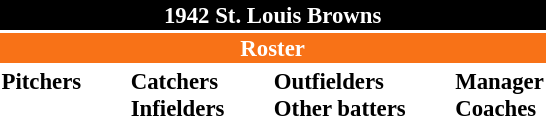<table class="toccolours" style="font-size: 95%;">
<tr>
<th colspan="10" style="background-color: black; color: white; text-align: center;">1942 St. Louis Browns</th>
</tr>
<tr>
<td colspan="10" style="background-color: #F87217; color: white; text-align: center;"><strong>Roster</strong></td>
</tr>
<tr>
<td valign="top"><strong>Pitchers</strong><br>














</td>
<td width="25px"></td>
<td valign="top"><strong>Catchers</strong><br>



<strong>Infielders</strong>






</td>
<td width="25px"></td>
<td valign="top"><strong>Outfielders</strong><br>





<strong>Other batters</strong>

</td>
<td width="25px"></td>
<td valign="top"><strong>Manager</strong><br>
<strong>Coaches</strong>

</td>
</tr>
<tr>
</tr>
</table>
